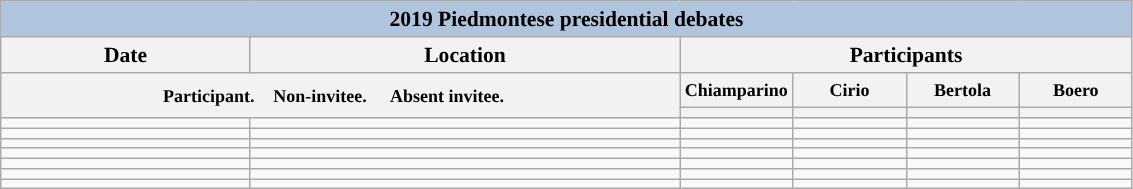<table class="wikitable" style="font-size:90%">
<tr>
<th style="background:#B0C4DE" colspan="6">2019 Piedmontese presidential debates</th>
</tr>
<tr>
<th>Date</th>
<th>Location</th>
<th scope="col" colspan="4">Participants</th>
</tr>
<tr>
<th colspan="2" rowspan="2"> <small>Participant.  </small>   <small>Non-invitee.   </small>   <small>Absent invitee.   </small></th>
<th width=10%><small>Chiamparino</small></th>
<th width=10%><small>Cirio</small></th>
<th width=10%><small>Bertola</small></th>
<th width=10%><small>Boero</small></th>
</tr>
<tr>
<th style="background:"></th>
<th style="background:"></th>
<th style="background:"></th>
<th style="background:"></th>
</tr>
<tr>
<td></td>
<td></td>
<td></td>
<td></td>
<td></td>
<td></td>
</tr>
<tr>
<td></td>
<td></td>
<td></td>
<td></td>
<td></td>
<td></td>
</tr>
<tr>
<td></td>
<td></td>
<td></td>
<td></td>
<td></td>
<td></td>
</tr>
<tr>
<td></td>
<td></td>
<td></td>
<td></td>
<td></td>
<td></td>
</tr>
<tr>
<td></td>
<td></td>
<td></td>
<td></td>
<td></td>
<td></td>
</tr>
<tr>
<td></td>
<td></td>
<td></td>
<td></td>
<td></td>
<td></td>
</tr>
<tr>
<td></td>
<td></td>
<td></td>
<td></td>
<td></td>
<td></td>
</tr>
</table>
